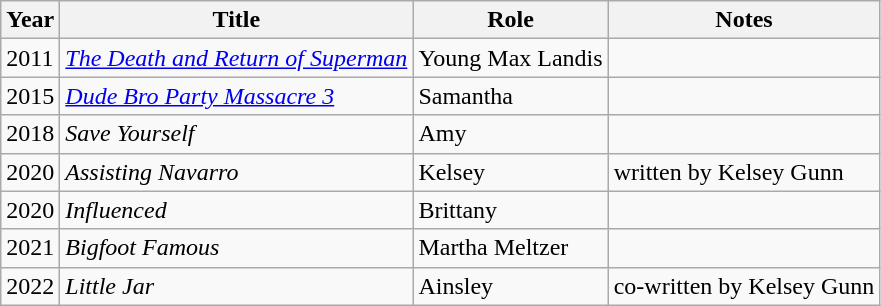<table class="wikitable sortable">
<tr>
<th>Year</th>
<th>Title</th>
<th>Role</th>
<th>Notes</th>
</tr>
<tr>
<td>2011</td>
<td><a href='#'><em>The Death and Return of Superman</em></a></td>
<td>Young Max Landis</td>
<td></td>
</tr>
<tr>
<td>2015</td>
<td><a href='#'><em>Dude Bro Party Massacre 3</em></a></td>
<td>Samantha</td>
<td></td>
</tr>
<tr>
<td>2018</td>
<td><em>Save Yourself</em></td>
<td>Amy</td>
<td></td>
</tr>
<tr>
<td>2020</td>
<td><em>Assisting Navarro</em></td>
<td>Kelsey</td>
<td>written by Kelsey Gunn</td>
</tr>
<tr>
<td>2020</td>
<td><em>Influenced</em></td>
<td>Brittany</td>
<td></td>
</tr>
<tr>
<td>2021</td>
<td><em>Bigfoot Famous</em></td>
<td>Martha Meltzer</td>
<td></td>
</tr>
<tr>
<td>2022</td>
<td><em>Little Jar</em></td>
<td>Ainsley</td>
<td>co-written by Kelsey Gunn</td>
</tr>
</table>
